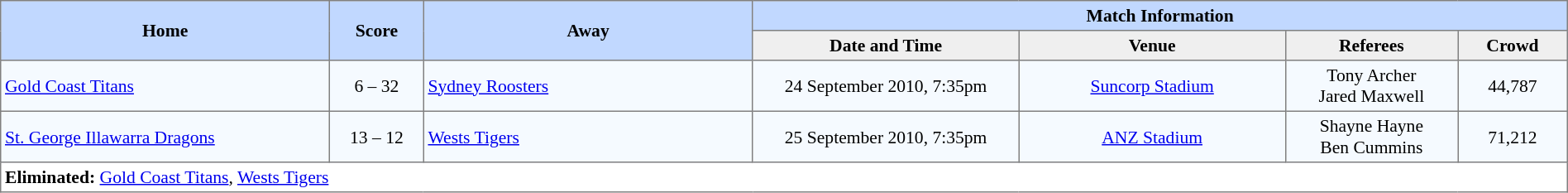<table border="1" cellpadding="3" cellspacing="0" style="border-collapse:collapse; font-size:90%; width:100%">
<tr style="background:#c1d8ff;">
<th rowspan="2" style="width:21%;">Home</th>
<th rowspan="2" style="width:6%;">Score</th>
<th rowspan="2" style="width:21%;">Away</th>
<th colspan=6>Match Information</th>
</tr>
<tr style="background:#efefef;">
<th width=17%>Date and Time</th>
<th width=17%>Venue</th>
<th width=11%>Referees</th>
<th width=7%>Crowd</th>
</tr>
<tr style="text-align:center; background:#f5faff;">
<td align=left> <a href='#'>Gold Coast Titans</a></td>
<td>6 – 32</td>
<td align=left> <a href='#'>Sydney Roosters</a></td>
<td>24 September 2010, 7:35pm</td>
<td><a href='#'>Suncorp Stadium</a></td>
<td>Tony Archer<br>Jared Maxwell</td>
<td>44,787</td>
</tr>
<tr style="text-align:center; background:#f5faff;">
<td align=left> <a href='#'>St. George Illawarra Dragons</a></td>
<td>13 – 12</td>
<td align=left> <a href='#'>Wests Tigers</a></td>
<td>25 September 2010, 7:35pm</td>
<td><a href='#'>ANZ Stadium</a></td>
<td>Shayne Hayne<br>Ben Cummins</td>
<td>71,212</td>
</tr>
<tr>
<td colspan="7" style="text-align:left;"><strong>Eliminated:</strong> <a href='#'>Gold Coast Titans</a>, <a href='#'>Wests Tigers</a></td>
</tr>
</table>
